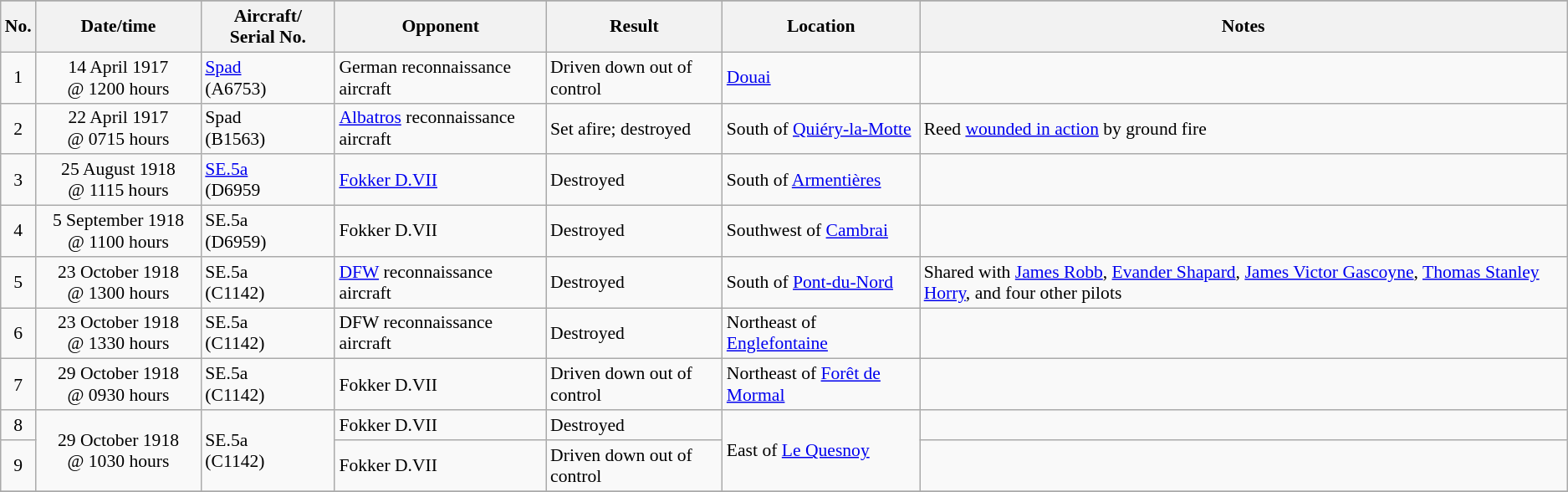<table class="wikitable" style="font-size:90%;">
<tr>
</tr>
<tr>
<th>No.</th>
<th width="125">Date/time</th>
<th width="100">Aircraft/<br>Serial No.</th>
<th>Opponent</th>
<th>Result</th>
<th>Location</th>
<th>Notes</th>
</tr>
<tr>
<td align="center">1</td>
<td align="center">14 April 1917<br>@ 1200 hours</td>
<td><a href='#'>Spad</a><br>(A6753)</td>
<td>German reconnaissance aircraft</td>
<td>Driven down out of control</td>
<td><a href='#'>Douai</a></td>
<td></td>
</tr>
<tr>
<td align="center">2</td>
<td align="center">22 April 1917<br>@ 0715 hours</td>
<td>Spad<br>(B1563)</td>
<td><a href='#'>Albatros</a> reconnaissance aircraft</td>
<td>Set afire; destroyed</td>
<td>South of <a href='#'>Quiéry-la-Motte</a></td>
<td>Reed <a href='#'>wounded in action</a> by ground fire</td>
</tr>
<tr>
<td align="center">3</td>
<td align="center">25 August 1918<br>@ 1115 hours</td>
<td><a href='#'>SE.5a</a> <br>(D6959</td>
<td><a href='#'>Fokker D.VII</a></td>
<td>Destroyed</td>
<td>South of <a href='#'>Armentières</a></td>
<td></td>
</tr>
<tr>
<td align="center">4</td>
<td align="center">5 September 1918<br>@ 1100 hours</td>
<td>SE.5a <br>(D6959)</td>
<td>Fokker D.VII</td>
<td>Destroyed</td>
<td>Southwest of <a href='#'>Cambrai</a></td>
<td></td>
</tr>
<tr>
<td align="center">5</td>
<td align="center">23 October 1918<br>@ 1300 hours</td>
<td>SE.5a <br>(C1142)</td>
<td><a href='#'>DFW</a> reconnaissance aircraft</td>
<td>Destroyed</td>
<td>South of <a href='#'>Pont-du-Nord</a></td>
<td>Shared with <a href='#'>James Robb</a>, <a href='#'>Evander Shapard</a>, <a href='#'>James Victor Gascoyne</a>, <a href='#'>Thomas Stanley Horry</a>, and four other pilots</td>
</tr>
<tr>
<td align="center">6</td>
<td align="center">23 October 1918<br>@ 1330 hours</td>
<td>SE.5a <br>(C1142)</td>
<td>DFW reconnaissance aircraft</td>
<td>Destroyed</td>
<td>Northeast of <a href='#'>Englefontaine</a></td>
<td></td>
</tr>
<tr>
<td align="center">7</td>
<td align="center">29 October 1918<br>@ 0930 hours</td>
<td>SE.5a <br>(C1142)</td>
<td>Fokker D.VII</td>
<td>Driven down out of control</td>
<td>Northeast of <a href='#'>Forêt de Mormal</a></td>
<td></td>
</tr>
<tr>
<td align="center">8</td>
<td align="center" rowspan="2">29 October 1918<br>@ 1030 hours</td>
<td rowspan="2">SE.5a <br>(C1142)</td>
<td>Fokker D.VII</td>
<td>Destroyed</td>
<td rowspan="2">East of <a href='#'>Le Quesnoy</a></td>
<td></td>
</tr>
<tr>
<td align="center">9</td>
<td>Fokker D.VII</td>
<td>Driven down out of control</td>
<td></td>
</tr>
<tr>
</tr>
</table>
